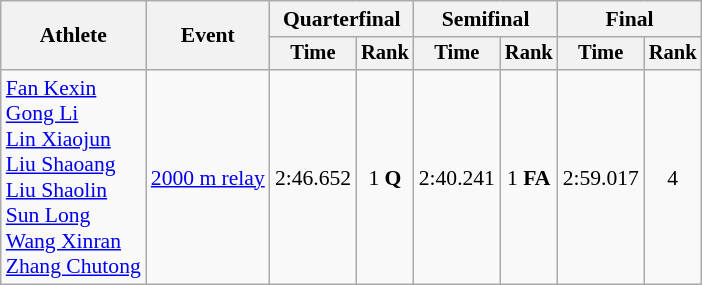<table class="wikitable" style="font-size:90%">
<tr>
<th rowspan=2>Athlete</th>
<th rowspan=2>Event</th>
<th colspan=2>Quarterfinal</th>
<th colspan=2>Semifinal</th>
<th colspan=2>Final</th>
</tr>
<tr style="font-size:95%">
<th>Time</th>
<th>Rank</th>
<th>Time</th>
<th>Rank</th>
<th>Time</th>
<th>Rank</th>
</tr>
<tr align=center>
<td align=left><a href='#'>Fan Kexin</a><br><a href='#'>Gong Li</a><br><a href='#'>Lin Xiaojun</a><br><a href='#'>Liu Shaoang</a><br><a href='#'>Liu Shaolin</a><br><a href='#'>Sun Long</a><br><a href='#'>Wang Xinran</a><br><a href='#'>Zhang Chutong</a></td>
<td align=left><a href='#'>2000 m relay</a></td>
<td>2:46.652</td>
<td>1 <strong>Q</strong></td>
<td>2:40.241</td>
<td>1 <strong>FA</strong></td>
<td>2:59.017</td>
<td>4</td>
</tr>
</table>
